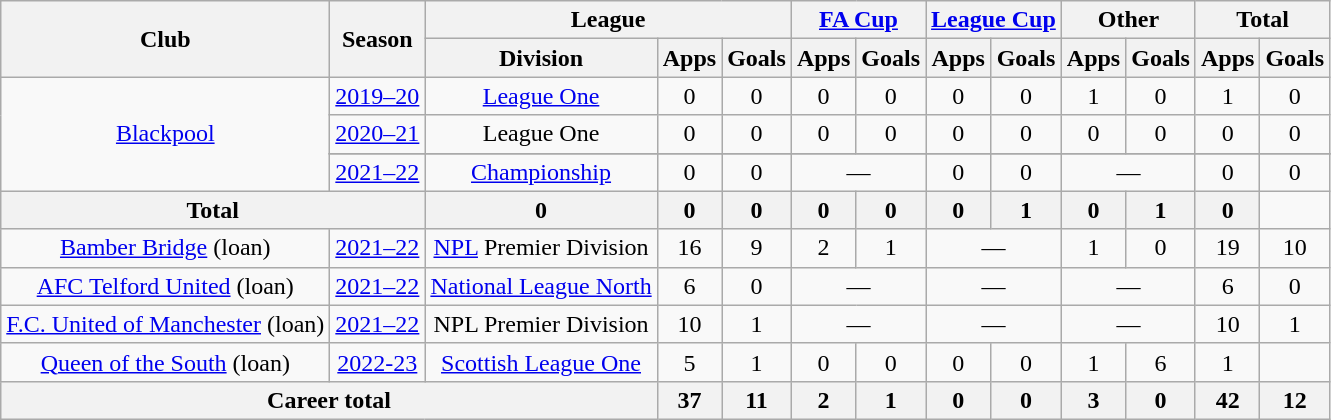<table class="wikitable" style="text-align: center">
<tr>
<th rowspan="2">Club</th>
<th rowspan="2">Season</th>
<th colspan="3">League</th>
<th colspan="2"><a href='#'>FA Cup</a></th>
<th colspan="2"><a href='#'>League Cup</a></th>
<th colspan="2">Other</th>
<th colspan="2">Total</th>
</tr>
<tr>
<th>Division</th>
<th>Apps</th>
<th>Goals</th>
<th>Apps</th>
<th>Goals</th>
<th>Apps</th>
<th>Goals</th>
<th>Apps</th>
<th>Goals</th>
<th>Apps</th>
<th>Goals</th>
</tr>
<tr>
<td rowspan="4"><a href='#'>Blackpool</a></td>
<td><a href='#'>2019–20</a></td>
<td><a href='#'>League One</a></td>
<td>0</td>
<td>0</td>
<td>0</td>
<td>0</td>
<td>0</td>
<td>0</td>
<td>1</td>
<td>0</td>
<td>1</td>
<td>0</td>
</tr>
<tr>
<td><a href='#'>2020–21</a></td>
<td>League One</td>
<td>0</td>
<td>0</td>
<td>0</td>
<td>0</td>
<td>0</td>
<td>0</td>
<td>0</td>
<td>0</td>
<td>0</td>
<td>0</td>
</tr>
<tr>
</tr>
<tr>
<td><a href='#'>2021–22</a></td>
<td><a href='#'>Championship</a></td>
<td>0</td>
<td>0</td>
<td colspan=2>—</td>
<td>0</td>
<td>0</td>
<td colspan=2>—</td>
<td>0</td>
<td>0</td>
</tr>
<tr>
<th colspan=2>Total</th>
<th>0</th>
<th>0</th>
<th>0</th>
<th>0</th>
<th>0</th>
<th>0</th>
<th>1</th>
<th>0</th>
<th>1</th>
<th>0</th>
</tr>
<tr>
<td><a href='#'>Bamber Bridge</a> (loan)</td>
<td><a href='#'>2021–22</a></td>
<td><a href='#'>NPL</a> Premier Division</td>
<td>16</td>
<td>9</td>
<td>2</td>
<td>1</td>
<td colspan=2>—</td>
<td>1</td>
<td>0</td>
<td>19</td>
<td>10</td>
</tr>
<tr>
<td><a href='#'>AFC Telford United</a> (loan)</td>
<td><a href='#'>2021–22</a></td>
<td><a href='#'>National League North</a></td>
<td>6</td>
<td>0</td>
<td colspan=2>—</td>
<td colspan=2>—</td>
<td colspan=2>—</td>
<td>6</td>
<td>0</td>
</tr>
<tr>
<td><a href='#'>F.C. United of Manchester</a> (loan)</td>
<td><a href='#'>2021–22</a></td>
<td>NPL Premier Division</td>
<td>10</td>
<td>1</td>
<td colspan=2>—</td>
<td colspan=2>—</td>
<td colspan=2>—</td>
<td>10</td>
<td>1</td>
</tr>
<tr>
<td><a href='#'>Queen of the South</a> (loan)</td>
<td><a href='#'>2022-23</a></td>
<td><a href='#'>Scottish League One</a></td>
<td>5</td>
<td>1</td>
<td>0</td>
<td>0</td>
<td>0</td>
<td>0</td>
<td>1</td>
<td 0>6</td>
<td>1</td>
</tr>
<tr>
<th colspan="3">Career total</th>
<th>37</th>
<th>11</th>
<th>2</th>
<th>1</th>
<th>0</th>
<th>0</th>
<th>3</th>
<th>0</th>
<th>42</th>
<th>12</th>
</tr>
</table>
